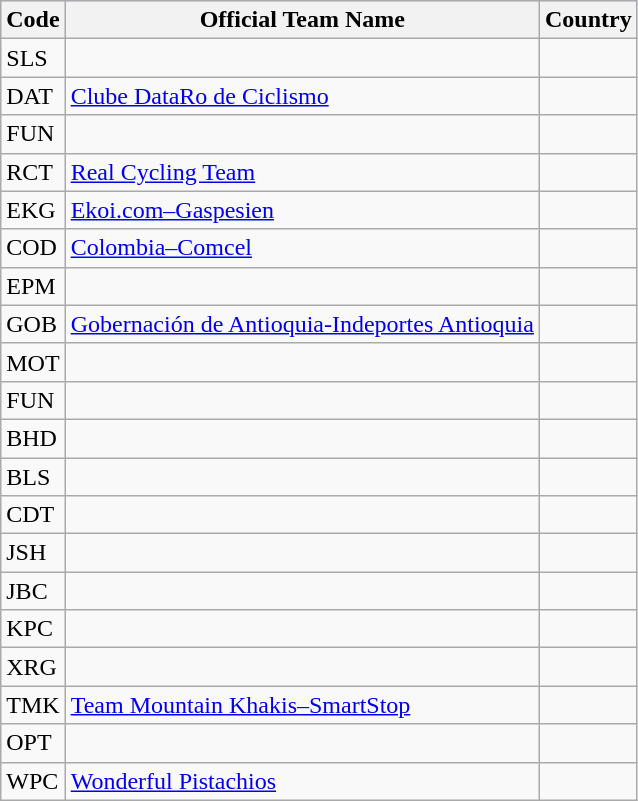<table class="wikitable">
<tr style="background:#ccccff;">
<th>Code</th>
<th>Official Team Name</th>
<th>Country</th>
</tr>
<tr>
<td>SLS</td>
<td></td>
<td></td>
</tr>
<tr>
<td>DAT</td>
<td><a href='#'>Clube DataRo de Ciclismo</a></td>
<td></td>
</tr>
<tr>
<td>FUN</td>
<td></td>
<td></td>
</tr>
<tr>
<td>RCT</td>
<td><a href='#'>Real Cycling Team</a></td>
<td></td>
</tr>
<tr>
<td>EKG</td>
<td><a href='#'>Ekoi.com–Gaspesien</a></td>
<td></td>
</tr>
<tr>
<td>COD</td>
<td><a href='#'>Colombia–Comcel</a></td>
<td></td>
</tr>
<tr>
<td>EPM</td>
<td></td>
<td></td>
</tr>
<tr>
<td>GOB</td>
<td><a href='#'>Gobernación de Antioquia-Indeportes Antioquia</a></td>
<td></td>
</tr>
<tr>
<td>MOT</td>
<td></td>
<td></td>
</tr>
<tr>
<td>FUN</td>
<td></td>
<td></td>
</tr>
<tr>
<td>BHD</td>
<td></td>
<td></td>
</tr>
<tr>
<td>BLS</td>
<td></td>
<td></td>
</tr>
<tr>
<td>CDT</td>
<td></td>
<td></td>
</tr>
<tr>
<td>JSH</td>
<td></td>
<td></td>
</tr>
<tr>
<td>JBC</td>
<td></td>
<td></td>
</tr>
<tr>
<td>KPC</td>
<td></td>
<td></td>
</tr>
<tr>
<td>XRG</td>
<td></td>
<td></td>
</tr>
<tr>
<td>TMK</td>
<td><a href='#'>Team Mountain Khakis–SmartStop</a></td>
<td></td>
</tr>
<tr>
<td>OPT</td>
<td></td>
<td></td>
</tr>
<tr>
<td>WPC</td>
<td><a href='#'>Wonderful Pistachios</a></td>
<td></td>
</tr>
</table>
